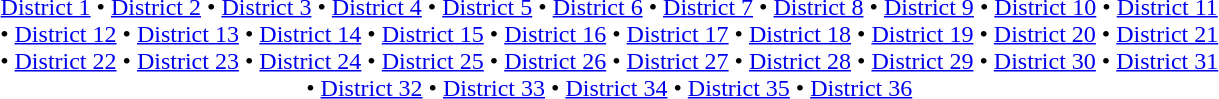<table id="toc" class="toc" summary="Contents" style="width:65%">
<tr>
<td align="center"><br><a href='#'>District 1</a> • <a href='#'>District 2</a> • <a href='#'>District 3</a> • <a href='#'>District 4</a> • <a href='#'>District 5</a> • <a href='#'>District 6</a> • <a href='#'>District 7</a> • <a href='#'>District 8</a> • <a href='#'>District 9</a> • <a href='#'>District 10</a> • <a href='#'>District 11</a> • <a href='#'>District 12</a> • <a href='#'>District 13</a> • <a href='#'>District 14</a> • <a href='#'>District 15</a> • <a href='#'>District 16</a> • <a href='#'>District 17</a> • <a href='#'>District 18</a> • <a href='#'>District 19</a> • <a href='#'>District 20</a> • <a href='#'>District 21</a> • <a href='#'>District 22</a> • <a href='#'>District 23</a> • <a href='#'>District 24</a> • <a href='#'>District 25</a> • <a href='#'>District 26</a> • <a href='#'>District 27</a> • <a href='#'>District 28</a> • <a href='#'>District 29</a> • <a href='#'>District 30</a> • <a href='#'>District 31</a> • <a href='#'>District 32</a> • <a href='#'>District 33</a> • <a href='#'>District 34</a> • <a href='#'>District 35</a> • <a href='#'>District 36</a>
</td>
</tr>
</table>
